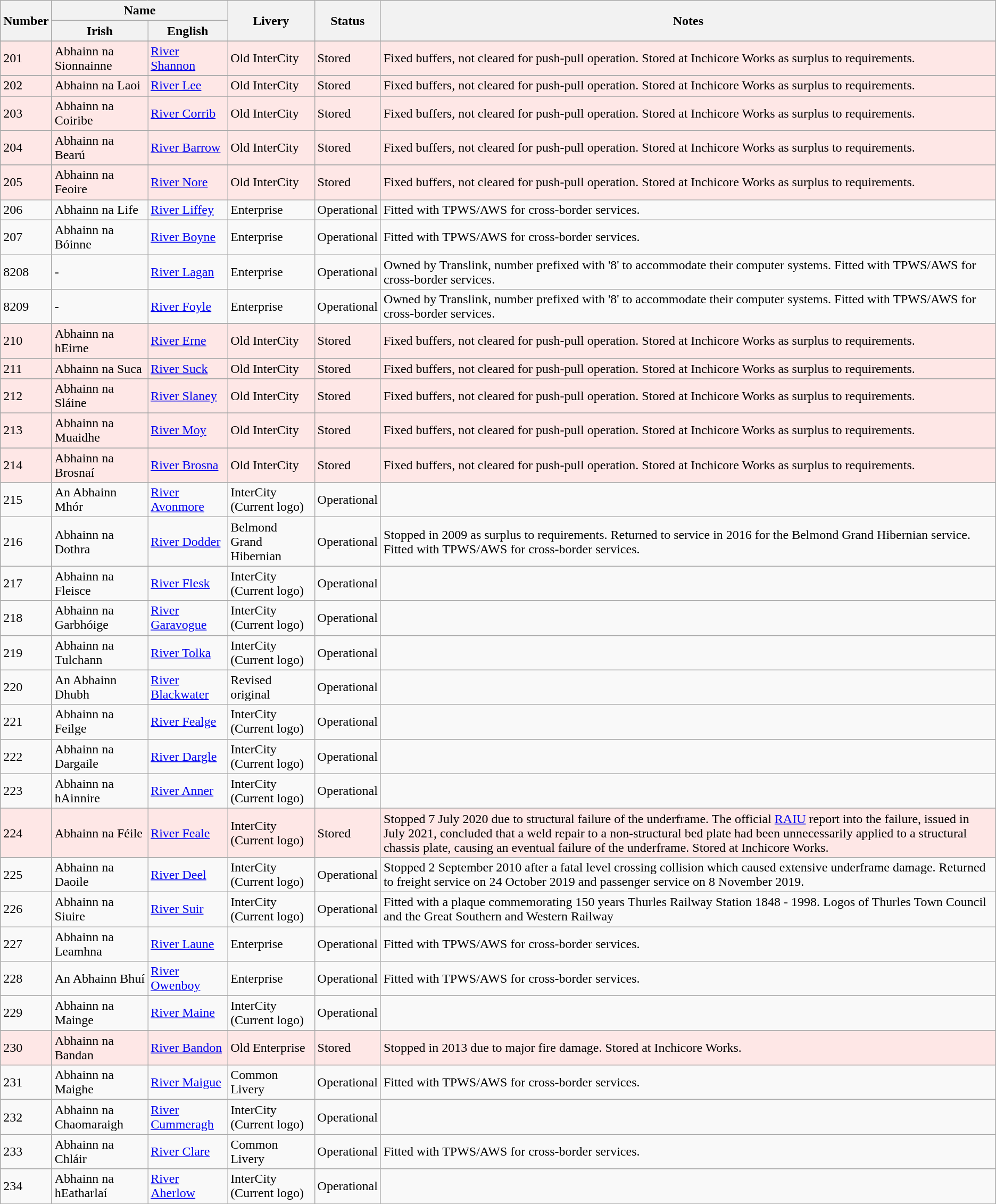<table class="wikitable sortable">
<tr>
<th rowspan=2 align=center>Number</th>
<th colspan=2 align=center>Name</th>
<th rowspan=2 align=center>Livery</th>
<th rowspan=2 align=center>Status</th>
<th rowspan=2 align=center>Notes</th>
</tr>
<tr>
<th>Irish</th>
<th>English</th>
</tr>
<tr>
</tr>
<tr bgcolor=#fee7e6>
<td>201</td>
<td>Abhainn na Sionnainne</td>
<td><a href='#'>River Shannon</a></td>
<td>Old InterCity</td>
<td>Stored</td>
<td>Fixed buffers, not cleared for push-pull operation. Stored at Inchicore Works as surplus to requirements.</td>
</tr>
<tr>
</tr>
<tr bgcolor=#fee7e6>
<td>202</td>
<td>Abhainn na Laoi</td>
<td><a href='#'>River Lee</a></td>
<td>Old InterCity</td>
<td>Stored</td>
<td>Fixed buffers, not cleared for push-pull operation. Stored at Inchicore Works as surplus to requirements.</td>
</tr>
<tr>
</tr>
<tr bgcolor=#fee7e6>
<td>203</td>
<td>Abhainn na Coiribe</td>
<td><a href='#'>River Corrib</a></td>
<td>Old InterCity</td>
<td>Stored</td>
<td>Fixed buffers, not cleared for push-pull operation. Stored at Inchicore Works as surplus to requirements.</td>
</tr>
<tr>
</tr>
<tr bgcolor=#fee7e6>
<td>204</td>
<td>Abhainn na Bearú</td>
<td><a href='#'>River Barrow</a></td>
<td>Old InterCity</td>
<td>Stored</td>
<td>Fixed buffers, not cleared for push-pull operation. Stored at Inchicore Works as surplus to requirements.</td>
</tr>
<tr>
</tr>
<tr bgcolor=#fee7e6>
<td>205</td>
<td>Abhainn na Feoire</td>
<td><a href='#'>River Nore</a></td>
<td>Old InterCity</td>
<td>Stored</td>
<td>Fixed buffers, not cleared for push-pull operation. Stored at Inchicore Works as surplus to requirements.</td>
</tr>
<tr>
<td>206</td>
<td>Abhainn na Life</td>
<td><a href='#'>River Liffey</a></td>
<td>Enterprise</td>
<td>Operational</td>
<td>Fitted with TPWS/AWS for cross-border services.</td>
</tr>
<tr>
<td>207</td>
<td>Abhainn na Bóinne</td>
<td><a href='#'>River Boyne</a></td>
<td>Enterprise</td>
<td>Operational</td>
<td>Fitted with TPWS/AWS for cross-border services.</td>
</tr>
<tr>
<td>8208</td>
<td>-</td>
<td><a href='#'>River Lagan</a></td>
<td>Enterprise</td>
<td>Operational</td>
<td>Owned by Translink, number prefixed with '8' to accommodate their computer systems. Fitted with TPWS/AWS for cross-border services.</td>
</tr>
<tr>
<td>8209</td>
<td>-</td>
<td><a href='#'>River Foyle</a></td>
<td>Enterprise</td>
<td>Operational</td>
<td>Owned by Translink, number prefixed with '8' to accommodate their computer systems. Fitted with TPWS/AWS for cross-border services.</td>
</tr>
<tr>
</tr>
<tr bgcolor=#fee7e6>
<td>210</td>
<td>Abhainn na hEirne</td>
<td><a href='#'>River Erne</a></td>
<td>Old InterCity</td>
<td>Stored</td>
<td>Fixed buffers, not cleared for push-pull operation. Stored at Inchicore Works as surplus to requirements.</td>
</tr>
<tr>
</tr>
<tr bgcolor=#fee7e6>
<td>211</td>
<td>Abhainn na Suca</td>
<td><a href='#'>River Suck</a></td>
<td>Old InterCity</td>
<td>Stored</td>
<td>Fixed buffers, not cleared for push-pull operation. Stored at Inchicore Works as surplus to requirements.</td>
</tr>
<tr>
</tr>
<tr bgcolor=#fee7e6>
<td>212</td>
<td>Abhainn na Sláine</td>
<td><a href='#'>River Slaney</a></td>
<td>Old InterCity</td>
<td>Stored</td>
<td>Fixed buffers, not cleared for push-pull operation. Stored at Inchicore Works as surplus to requirements.</td>
</tr>
<tr>
</tr>
<tr bgcolor=#fee7e6>
<td>213</td>
<td>Abhainn na Muaidhe</td>
<td><a href='#'>River Moy</a></td>
<td>Old InterCity</td>
<td>Stored</td>
<td>Fixed buffers, not cleared for push-pull operation. Stored at Inchicore Works as surplus to requirements.</td>
</tr>
<tr>
</tr>
<tr bgcolor=#fee7e6>
<td>214</td>
<td>Abhainn na Brosnaí</td>
<td><a href='#'>River Brosna</a></td>
<td>Old InterCity</td>
<td>Stored</td>
<td>Fixed buffers, not cleared for push-pull operation. Stored at Inchicore Works as surplus to requirements.</td>
</tr>
<tr>
<td>215</td>
<td>An Abhainn Mhór</td>
<td><a href='#'>River Avonmore</a></td>
<td>InterCity (Current logo)</td>
<td>Operational</td>
<td></td>
</tr>
<tr>
<td>216</td>
<td>Abhainn na Dothra</td>
<td><a href='#'>River Dodder</a></td>
<td>Belmond Grand Hibernian</td>
<td>Operational</td>
<td>Stopped in 2009 as surplus to requirements. Returned to service in 2016 for the Belmond Grand Hibernian service. Fitted with TPWS/AWS for cross-border services.</td>
</tr>
<tr>
<td>217</td>
<td>Abhainn na Fleisce</td>
<td><a href='#'>River Flesk</a></td>
<td>InterCity (Current logo)</td>
<td>Operational</td>
<td></td>
</tr>
<tr>
<td>218</td>
<td>Abhainn na Garbhóige</td>
<td><a href='#'>River Garavogue</a></td>
<td>InterCity (Current logo)</td>
<td>Operational</td>
<td></td>
</tr>
<tr>
<td>219</td>
<td>Abhainn na Tulchann</td>
<td><a href='#'>River Tolka</a></td>
<td>InterCity (Current logo)</td>
<td>Operational</td>
<td></td>
</tr>
<tr>
<td>220</td>
<td>An Abhainn Dhubh</td>
<td><a href='#'>River Blackwater</a></td>
<td>Revised original</td>
<td>Operational</td>
<td></td>
</tr>
<tr>
<td>221</td>
<td>Abhainn na Feilge</td>
<td><a href='#'>River Fealge</a></td>
<td>InterCity (Current logo)</td>
<td>Operational</td>
<td></td>
</tr>
<tr>
<td>222</td>
<td>Abhainn na Dargaile</td>
<td><a href='#'>River Dargle</a></td>
<td>InterCity (Current logo)</td>
<td>Operational</td>
<td></td>
</tr>
<tr>
<td>223</td>
<td>Abhainn na hAinnire</td>
<td><a href='#'>River Anner</a></td>
<td>InterCity (Current logo)</td>
<td>Operational</td>
<td></td>
</tr>
<tr>
</tr>
<tr bgcolor=#fee7e6>
<td>224</td>
<td>Abhainn na Féile</td>
<td><a href='#'>River Feale</a></td>
<td>InterCity (Current logo)</td>
<td>Stored</td>
<td>Stopped 7 July 2020 due to structural failure of the underframe. The official <a href='#'>RAIU</a> report into the failure, issued in July 2021, concluded that a weld repair to a non-structural bed plate had been unnecessarily applied to a structural chassis plate, causing an eventual failure of the underframe. Stored at Inchicore Works.</td>
</tr>
<tr>
<td>225</td>
<td>Abhainn na Daoile</td>
<td><a href='#'>River Deel</a></td>
<td>InterCity (Current logo)</td>
<td>Operational</td>
<td>Stopped 2 September 2010 after a fatal level crossing collision which caused extensive underframe damage. Returned to freight service on 24 October 2019 and passenger service on 8 November 2019.</td>
</tr>
<tr>
<td>226</td>
<td>Abhainn na Siuire</td>
<td><a href='#'>River Suir</a></td>
<td>InterCity (Current logo)</td>
<td>Operational</td>
<td>Fitted with a plaque commemorating 150 years Thurles Railway Station 1848 - 1998. Logos of Thurles Town Council and the Great Southern and Western Railway</td>
</tr>
<tr>
<td>227</td>
<td>Abhainn na Leamhna</td>
<td><a href='#'>River Laune</a></td>
<td>Enterprise</td>
<td>Operational</td>
<td>Fitted with TPWS/AWS for cross-border services.</td>
</tr>
<tr>
<td>228</td>
<td>An Abhainn Bhuí</td>
<td><a href='#'>River Owenboy</a></td>
<td>Enterprise</td>
<td>Operational</td>
<td>Fitted with TPWS/AWS for cross-border services.</td>
</tr>
<tr>
<td>229</td>
<td>Abhainn na Mainge</td>
<td><a href='#'>River Maine</a></td>
<td>InterCity (Current logo)</td>
<td>Operational</td>
<td></td>
</tr>
<tr>
</tr>
<tr bgcolor=#fee7e6>
<td>230</td>
<td>Abhainn na Bandan</td>
<td><a href='#'>River Bandon</a></td>
<td>Old Enterprise</td>
<td>Stored</td>
<td>Stopped in 2013 due to major fire damage. Stored at Inchicore Works.</td>
</tr>
<tr>
<td>231</td>
<td>Abhainn na Maighe</td>
<td><a href='#'>River Maigue</a></td>
<td>Common Livery</td>
<td>Operational</td>
<td>Fitted with TPWS/AWS for cross-border services.</td>
</tr>
<tr>
<td>232</td>
<td>Abhainn na Chaomaraigh</td>
<td><a href='#'>River Cummeragh</a></td>
<td>InterCity (Current logo)</td>
<td>Operational</td>
<td></td>
</tr>
<tr>
<td>233</td>
<td>Abhainn na Chláir</td>
<td><a href='#'>River Clare</a></td>
<td>Common Livery</td>
<td>Operational</td>
<td>Fitted with TPWS/AWS for cross-border services.</td>
</tr>
<tr>
<td>234</td>
<td>Abhainn na hEatharlaí</td>
<td><a href='#'>River Aherlow</a></td>
<td>InterCity (Current logo)</td>
<td>Operational</td>
<td></td>
</tr>
<tr>
</tr>
</table>
